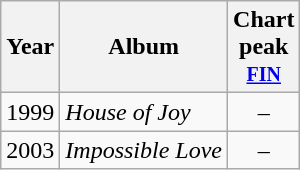<table class="wikitable">
<tr>
<th>Year</th>
<th>Album</th>
<th>Chart<br>peak<br><small><a href='#'>FIN</a></small><br></th>
</tr>
<tr>
<td>1999</td>
<td><em>House of Joy</em></td>
<td style="text-align:center;">–</td>
</tr>
<tr>
<td>2003</td>
<td><em>Impossible Love</em></td>
<td style="text-align:center;">–</td>
</tr>
</table>
